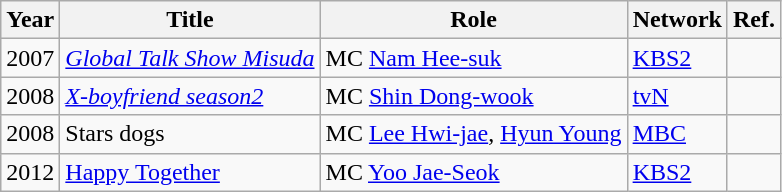<table class="wikitable sortable">
<tr>
<th>Year</th>
<th>Title</th>
<th>Role</th>
<th>Network</th>
<th>Ref.</th>
</tr>
<tr>
<td>2007</td>
<td><em><a href='#'>Global Talk Show Misuda</a></em></td>
<td>MC <a href='#'>Nam Hee-suk</a></td>
<td><a href='#'>KBS2</a></td>
<td></td>
</tr>
<tr>
<td>2008</td>
<td><em><a href='#'>X-boyfriend season2</a></em></td>
<td>MC <a href='#'>Shin Dong-wook</a></td>
<td><a href='#'>tvN</a></td>
<td></td>
</tr>
<tr>
<td>2008</td>
<td>Stars dogs<em></td>
<td>MC <a href='#'>Lee Hwi-jae</a>, <a href='#'>Hyun Young</a></td>
<td><a href='#'>MBC</a></td>
<td></td>
</tr>
<tr>
<td>2012</td>
<td></em><a href='#'>Happy Together</a><em></td>
<td>MC <a href='#'>Yoo Jae-Seok</a></td>
<td><a href='#'>KBS2</a></td>
<td></td>
</tr>
</table>
